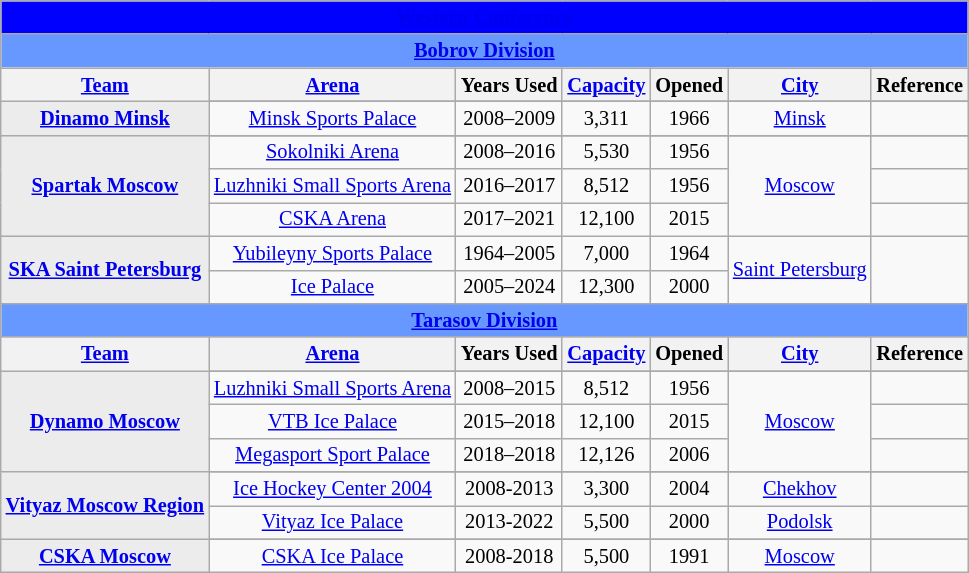<table class="wikitable" style="font-size: 85%; text-align: center;">
<tr>
<td style="background: #0000FF" align="center" colspan="7"><strong><span><a href='#'>Western Conference</a></span></strong></td>
</tr>
<tr>
<td style="background: #6698FF" align="center" colspan="7"><strong><span><a href='#'>Bobrov Division</a></span></strong></td>
</tr>
<tr>
<th><a href='#'>Team</a></th>
<th><a href='#'>Arena</a></th>
<th>Years Used</th>
<th><a href='#'>Capacity</a></th>
<th>Opened</th>
<th><a href='#'>City</a></th>
<th>Reference</th>
</tr>
<tr>
<th style="background: #ececec;" rowspan=2><a href='#'>Dinamo Minsk</a></th>
</tr>
<tr>
<td><a href='#'>Minsk Sports Palace</a></td>
<td>2008–2009</td>
<td>3,311</td>
<td>1966</td>
<td><a href='#'>Minsk</a></td>
<td></td>
</tr>
<tr>
<th style="background: #ececec;" rowspan=4><a href='#'>Spartak Moscow</a></th>
</tr>
<tr>
<td><a href='#'>Sokolniki Arena</a></td>
<td>2008–2016</td>
<td>5,530</td>
<td>1956</td>
<td rowspan=3><a href='#'>Moscow</a></td>
<td></td>
</tr>
<tr>
<td><a href='#'>Luzhniki Small Sports Arena</a></td>
<td>2016–2017</td>
<td>8,512</td>
<td>1956</td>
<td></td>
</tr>
<tr>
<td><a href='#'>CSKA Arena</a></td>
<td>2017–2021</td>
<td>12,100</td>
<td>2015</td>
<td></td>
</tr>
<tr>
<th style="background: #ececec;" rowspan=2><a href='#'>SKA Saint Petersburg</a></th>
<td><a href='#'>Yubileyny Sports Palace</a></td>
<td>1964–2005</td>
<td>7,000</td>
<td>1964</td>
<td rowspan=2><a href='#'>Saint Petersburg</a></td>
</tr>
<tr>
<td><a href='#'>Ice Palace</a></td>
<td>2005–2024</td>
<td>12,300</td>
<td>2000</td>
</tr>
<tr>
<td style="background: #6698FF" align="center" colspan="7"><strong><span><a href='#'>Tarasov Division</a></span></strong></td>
</tr>
<tr>
<th><a href='#'>Team</a></th>
<th><a href='#'>Arena</a></th>
<th>Years Used</th>
<th><a href='#'>Capacity</a></th>
<th>Opened</th>
<th><a href='#'>City</a></th>
<th>Reference</th>
</tr>
<tr>
<th style="background: #ececec;" rowspan=4><a href='#'>Dynamo Moscow</a></th>
</tr>
<tr>
<td><a href='#'>Luzhniki Small Sports Arena</a></td>
<td>2008–2015</td>
<td>8,512</td>
<td>1956</td>
<td rowspan=3><a href='#'>Moscow</a></td>
<td></td>
</tr>
<tr>
<td><a href='#'>VTB Ice Palace</a></td>
<td>2015–2018</td>
<td>12,100</td>
<td>2015</td>
<td></td>
</tr>
<tr>
<td><a href='#'>Megasport Sport Palace</a></td>
<td>2018–2018</td>
<td>12,126</td>
<td>2006</td>
<td></td>
</tr>
<tr>
<th style="background: #ececec;" rowspan=3><a href='#'>Vityaz Moscow Region</a></th>
</tr>
<tr>
<td><a href='#'>Ice Hockey Center 2004</a></td>
<td>2008-2013</td>
<td>3,300</td>
<td>2004</td>
<td><a href='#'>Chekhov</a></td>
<td></td>
</tr>
<tr>
<td><a href='#'>Vityaz Ice Palace</a></td>
<td>2013-2022</td>
<td>5,500</td>
<td>2000</td>
<td><a href='#'>Podolsk</a></td>
<td></td>
</tr>
<tr>
<th style="background: #ececec;" rowspan=2><a href='#'>CSKA Moscow</a></th>
</tr>
<tr>
<td><a href='#'>CSKA Ice Palace</a></td>
<td>2008-2018</td>
<td>5,500</td>
<td>1991</td>
<td><a href='#'>Moscow</a></td>
<td></td>
</tr>
</table>
